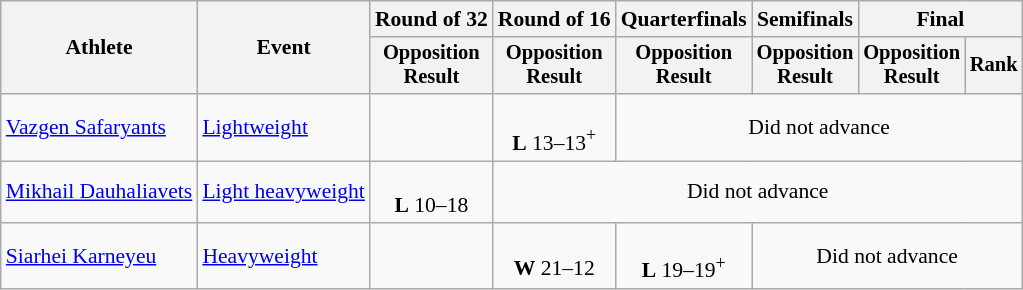<table class="wikitable" style="font-size:90%">
<tr>
<th rowspan="2">Athlete</th>
<th rowspan="2">Event</th>
<th>Round of 32</th>
<th>Round of 16</th>
<th>Quarterfinals</th>
<th>Semifinals</th>
<th colspan=2>Final</th>
</tr>
<tr style="font-size:95%">
<th>Opposition<br>Result</th>
<th>Opposition<br>Result</th>
<th>Opposition<br>Result</th>
<th>Opposition<br>Result</th>
<th>Opposition<br>Result</th>
<th>Rank</th>
</tr>
<tr align=center>
<td align=left><a href='#'>Vazgen Safaryants</a></td>
<td align=left><a href='#'>Lightweight</a></td>
<td></td>
<td><br><strong>L</strong> 13–13<sup>+</sup></td>
<td colspan=4>Did not advance</td>
</tr>
<tr align=center>
<td align=left><a href='#'>Mikhail Dauhaliavets</a></td>
<td align=left><a href='#'>Light heavyweight</a></td>
<td><br><strong>L</strong> 10–18</td>
<td colspan=5>Did not advance</td>
</tr>
<tr align=center>
<td align=left><a href='#'>Siarhei Karneyeu</a></td>
<td align=left><a href='#'>Heavyweight</a></td>
<td></td>
<td><br><strong>W</strong> 21–12</td>
<td><br><strong>L</strong> 19–19<sup>+</sup></td>
<td colspan=3>Did not advance</td>
</tr>
</table>
